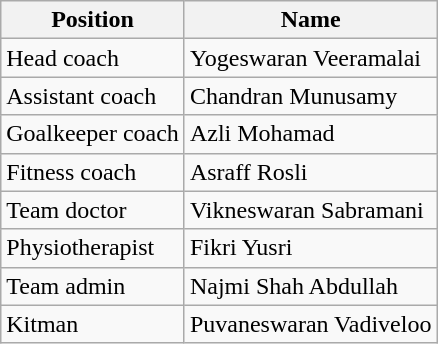<table class="wikitable">
<tr>
<th>Position</th>
<th>Name</th>
</tr>
<tr>
<td>Head coach</td>
<td> Yogeswaran Veeramalai</td>
</tr>
<tr>
<td>Assistant coach</td>
<td> Chandran Munusamy</td>
</tr>
<tr>
<td>Goalkeeper coach</td>
<td> Azli Mohamad</td>
</tr>
<tr>
<td>Fitness coach</td>
<td> Asraff Rosli</td>
</tr>
<tr>
<td>Team doctor</td>
<td> Vikneswaran Sabramani</td>
</tr>
<tr>
<td>Physiotherapist</td>
<td> Fikri Yusri</td>
</tr>
<tr>
<td>Team admin</td>
<td> Najmi Shah Abdullah</td>
</tr>
<tr>
<td>Kitman</td>
<td> Puvaneswaran Vadiveloo</td>
</tr>
</table>
